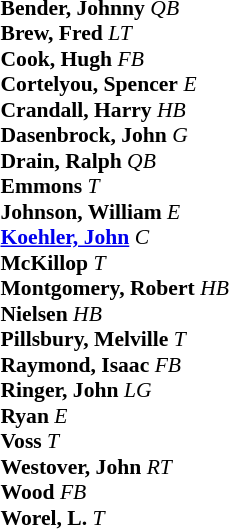<table class="toccolours" style="border-collapse:collapse; font-size:90%;">
<tr>
<td colspan="7" style="text-align:center;"></td>
</tr>
<tr>
<td colspan="7" style="text-align:right;"></td>
</tr>
<tr>
<td valign="top"><br><strong>Bender, Johnny</strong> <em>QB</em><br>
<strong>Brew, Fred</strong> <em>LT</em><br>
<strong>Cook, Hugh</strong> <em>FB</em><br>
<strong>Cortelyou, Spencer</strong> <em>E</em><br>
<strong>Crandall, Harry</strong> <em>HB</em><br>
<strong>Dasenbrock, John</strong> <em>G</em><br>
<strong>Drain, Ralph</strong> <em>QB</em><br>
<strong>Emmons</strong> <em>T</em><br>
<strong>Johnson, William</strong> <em>E</em><br>
<strong><a href='#'>Koehler, John</a></strong> <em>C</em><br>
<strong>McKillop</strong> <em>T</em><br>
<strong>Montgomery, Robert</strong> <em>HB</em><br>
<strong>Nielsen</strong> <em>HB</em><br>
<strong>Pillsbury, Melville</strong> <em>T</em><br>
<strong>Raymond, Isaac</strong> <em>FB</em><br>
<strong>Ringer, John</strong> <em>LG</em><br>
<strong>Ryan</strong> <em>E</em><br>
<strong>Voss</strong> <em>T</em><br>
<strong>Westover, John</strong> <em>RT</em><br>
<strong>Wood</strong> <em>FB</em><br>
<strong>Worel, L.</strong> <em>T</em></td>
</tr>
</table>
